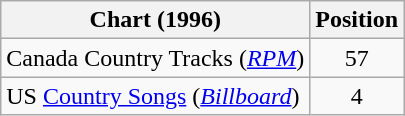<table class="wikitable sortable">
<tr>
<th scope="col">Chart (1996)</th>
<th scope="col">Position</th>
</tr>
<tr>
<td>Canada Country Tracks (<em><a href='#'>RPM</a></em>)</td>
<td align="center">57</td>
</tr>
<tr>
<td>US <a href='#'>Country Songs</a> (<em><a href='#'>Billboard</a></em>)</td>
<td align="center">4</td>
</tr>
</table>
